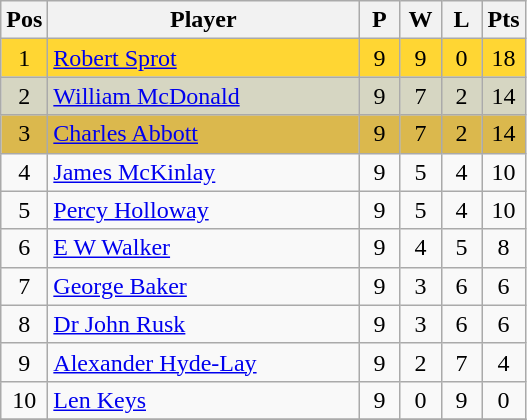<table class="wikitable" style="font-size: 100%">
<tr>
<th width=20>Pos</th>
<th width=200>Player</th>
<th width=20>P</th>
<th width=20>W</th>
<th width=20>L</th>
<th width=20>Pts</th>
</tr>
<tr align=center style="background: #FFD633;">
<td>1</td>
<td align="left"> <a href='#'>Robert Sprot</a></td>
<td>9</td>
<td>9</td>
<td>0</td>
<td>18</td>
</tr>
<tr align=center style="background: #D6D6C2;">
<td>2</td>
<td align="left"> <a href='#'>William McDonald</a></td>
<td>9</td>
<td>7</td>
<td>2</td>
<td>14</td>
</tr>
<tr align=center style="background: #DBB84D;">
<td>3</td>
<td align="left"> <a href='#'>Charles Abbott</a></td>
<td>9</td>
<td>7</td>
<td>2</td>
<td>14</td>
</tr>
<tr align=center>
<td>4</td>
<td align="left"> <a href='#'>James McKinlay</a></td>
<td>9</td>
<td>5</td>
<td>4</td>
<td>10</td>
</tr>
<tr align=center>
<td>5</td>
<td align="left"> <a href='#'>Percy Holloway</a></td>
<td>9</td>
<td>5</td>
<td>4</td>
<td>10</td>
</tr>
<tr align=center>
<td>6</td>
<td align="left"> <a href='#'>E W Walker</a></td>
<td>9</td>
<td>4</td>
<td>5</td>
<td>8</td>
</tr>
<tr align=center>
<td>7</td>
<td align="left"> <a href='#'>George Baker</a></td>
<td>9</td>
<td>3</td>
<td>6</td>
<td>6</td>
</tr>
<tr align=center>
<td>8</td>
<td align="left"> <a href='#'>Dr John Rusk</a></td>
<td>9</td>
<td>3</td>
<td>6</td>
<td>6</td>
</tr>
<tr align=center>
<td>9</td>
<td align="left"> <a href='#'>Alexander Hyde-Lay</a></td>
<td>9</td>
<td>2</td>
<td>7</td>
<td>4</td>
</tr>
<tr align=center>
<td>10</td>
<td align="left"> <a href='#'>Len Keys</a></td>
<td>9</td>
<td>0</td>
<td>9</td>
<td>0</td>
</tr>
<tr align=center>
</tr>
</table>
